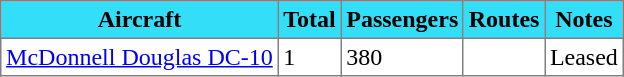<table class="toccolours" border="1" cellpadding="3" style="border-collapse:collapse; margin:1em auto;">
<tr bgcolor=32def8>
<th>Aircraft</th>
<th>Total</th>
<th>Passengers</th>
<th>Routes</th>
<th>Notes</th>
</tr>
<tr>
<td><a href='#'>McDonnell Douglas DC-10</a></td>
<td>1</td>
<td>380</td>
<td></td>
<td>Leased</td>
</tr>
</table>
